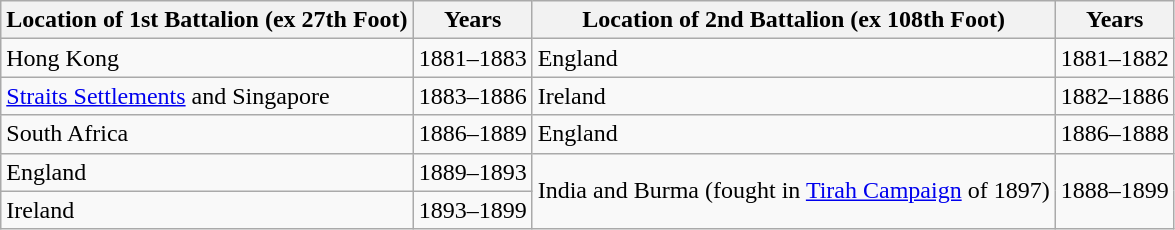<table class="wikitable">
<tr>
<th>Location of 1st Battalion (ex 27th Foot)</th>
<th>Years</th>
<th>Location of 2nd Battalion (ex 108th Foot)</th>
<th>Years</th>
</tr>
<tr>
<td>Hong Kong</td>
<td>1881–1883</td>
<td>England</td>
<td>1881–1882</td>
</tr>
<tr>
<td><a href='#'>Straits Settlements</a> and Singapore</td>
<td>1883–1886</td>
<td>Ireland</td>
<td>1882–1886</td>
</tr>
<tr>
<td>South Africa</td>
<td>1886–1889</td>
<td>England</td>
<td>1886–1888</td>
</tr>
<tr>
<td>England</td>
<td>1889–1893</td>
<td rowspan="2">India and Burma (fought in <a href='#'>Tirah Campaign</a> of 1897)</td>
<td rowspan="2">1888–1899</td>
</tr>
<tr>
<td>Ireland</td>
<td>1893–1899</td>
</tr>
</table>
